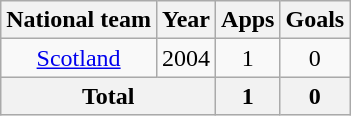<table class="wikitable" style="text-align: center">
<tr>
<th>National team</th>
<th>Year</th>
<th>Apps</th>
<th>Goals</th>
</tr>
<tr>
<td><a href='#'>Scotland</a></td>
<td>2004</td>
<td>1</td>
<td>0</td>
</tr>
<tr>
<th colspan="2">Total</th>
<th>1</th>
<th>0</th>
</tr>
</table>
